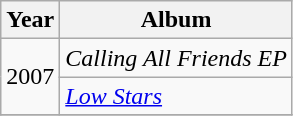<table class="wikitable">
<tr>
<th align'"center">Year</th>
<th align="center">Album</th>
</tr>
<tr>
<td align="center" rowspan=2>2007</td>
<td align="left"><em>Calling All Friends EP</em></td>
</tr>
<tr>
<td align="left"><em><a href='#'>Low Stars</a></em></td>
</tr>
<tr>
</tr>
</table>
